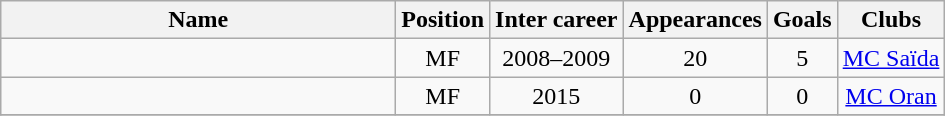<table class="wikitable sortable" style="text-align: center;">
<tr>
<th style="width:16em">Name</th>
<th>Position</th>
<th>Inter career</th>
<th>Appearances</th>
<th>Goals</th>
<th>Clubs</th>
</tr>
<tr>
<td align="left"></td>
<td>MF</td>
<td>2008–2009</td>
<td>20</td>
<td>5</td>
<td><a href='#'>MC Saïda</a></td>
</tr>
<tr>
<td align="left"></td>
<td>MF</td>
<td>2015</td>
<td>0</td>
<td>0</td>
<td><a href='#'>MC Oran</a></td>
</tr>
<tr>
</tr>
</table>
